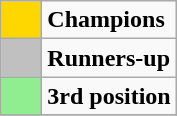<table class="wikitable" style="text-align:center">
<tr>
<td style="background:gold" width="20"></td>
<td align="left"><strong>Champions</strong></td>
</tr>
<tr>
<td style="background:silver" width="20"></td>
<td align="left"><strong>Runners-up</strong></td>
</tr>
<tr>
<td style="background:#90EE90" width="20"></td>
<td align="left"><strong>3rd position</strong></td>
</tr>
<tr>
</tr>
</table>
